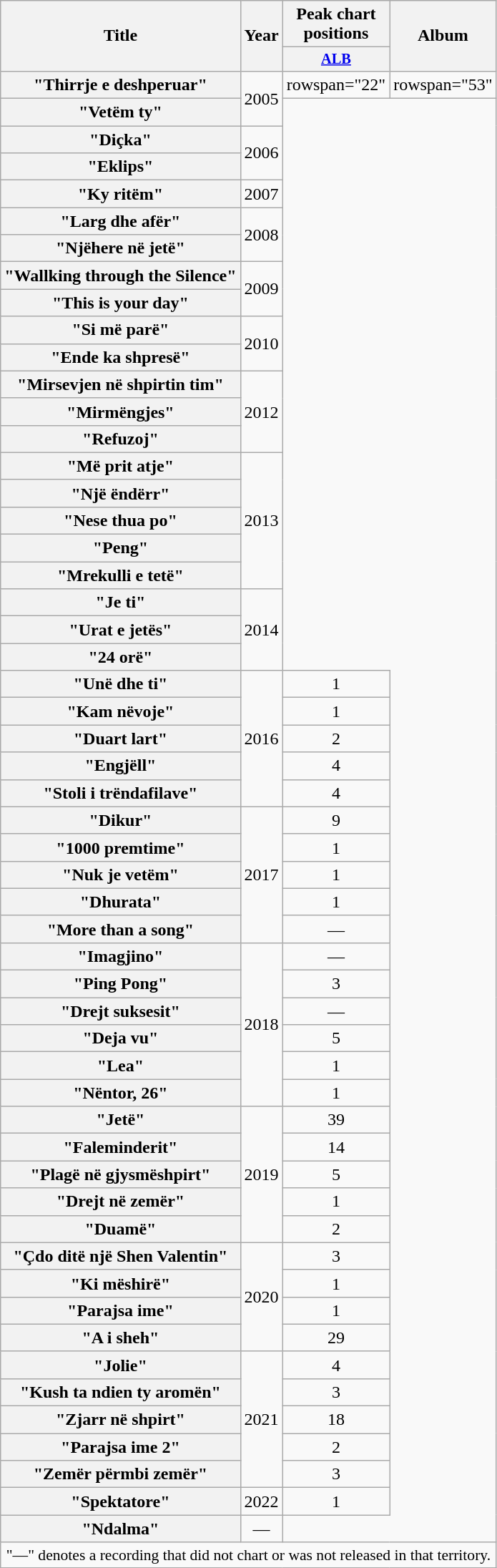<table class="wikitable plainrowheaders" style="text-align:center;">
<tr>
<th scope="col" rowspan="2">Title</th>
<th scope="col" rowspan="2">Year</th>
<th scope="col" colspan="1">Peak chart positions</th>
<th scope="col" rowspan="2">Album</th>
</tr>
<tr>
<th style="width:3em; font-size:85%;"><a href='#'>ALB</a><br></th>
</tr>
<tr>
<th scope="row">"Thirrje e deshperuar"</th>
<td rowspan="2">2005</td>
<td>rowspan="22" </td>
<td>rowspan="53" </td>
</tr>
<tr>
<th scope="row">"Vetëm ty"</th>
</tr>
<tr>
<th scope="row">"Diçka"</th>
<td rowspan="2">2006</td>
</tr>
<tr>
<th scope="row">"Eklips"</th>
</tr>
<tr>
<th scope="row">"Ky ritëm"</th>
<td>2007</td>
</tr>
<tr>
<th scope="row">"Larg dhe afër"</th>
<td rowspan="2">2008</td>
</tr>
<tr>
<th scope="row">"Njëhere në jetë"</th>
</tr>
<tr>
<th scope="row">"Wallking through the Silence"</th>
<td rowspan="2">2009</td>
</tr>
<tr>
<th scope="row">"This is your day"</th>
</tr>
<tr>
<th scope="row">"Si më parë"</th>
<td rowspan="2">2010</td>
</tr>
<tr>
<th scope="row">"Ende ka shpresë"<br></th>
</tr>
<tr>
<th scope="row">"Mirsevjen në shpirtin tim"</th>
<td rowspan="3">2012</td>
</tr>
<tr>
<th scope="row">"Mirmëngjes"</th>
</tr>
<tr>
<th scope="row">"Refuzoj"</th>
</tr>
<tr>
<th scope="row">"Më prit atje"</th>
<td rowspan="5">2013</td>
</tr>
<tr>
<th scope="row">"Një ëndërr"<br></th>
</tr>
<tr>
<th scope="row">"Nese thua po"</th>
</tr>
<tr>
<th scope="row">"Peng"<br></th>
</tr>
<tr>
<th scope="row">"Mrekulli e tetë"<br></th>
</tr>
<tr>
<th scope="row">"Je ti"</th>
<td rowspan="3">2014</td>
</tr>
<tr>
<th scope="row">"Urat e jetës"</th>
</tr>
<tr>
<th scope="row">"24 orë"<br></th>
</tr>
<tr>
<th scope="row">"Unë dhe ti"</th>
<td rowspan="5">2016</td>
<td>1</td>
</tr>
<tr>
<th scope="row">"Kam nëvoje"<br></th>
<td>1</td>
</tr>
<tr>
<th scope="row">"Duart lart"</th>
<td>2</td>
</tr>
<tr>
<th scope="row">"Engjëll"</th>
<td>4</td>
</tr>
<tr>
<th scope="row">"Stoli i trëndafilave"</th>
<td>4</td>
</tr>
<tr>
<th scope="row">"Dikur"</th>
<td rowspan="5">2017</td>
<td>9</td>
</tr>
<tr>
<th scope="row">"1000 premtime"<br></th>
<td>1</td>
</tr>
<tr>
<th scope="row">"Nuk je vetëm"</th>
<td>1</td>
</tr>
<tr>
<th scope="row">"Dhurata"<br></th>
<td>1</td>
</tr>
<tr>
<th scope="row">"More than a song"<br></th>
<td>—</td>
</tr>
<tr>
<th scope="row">"Imagjino"<br></th>
<td rowspan="6">2018</td>
<td>—</td>
</tr>
<tr>
<th scope="row">"Ping Pong"<br></th>
<td>3</td>
</tr>
<tr>
<th scope="row">"Drejt suksesit"<br></th>
<td>—</td>
</tr>
<tr>
<th scope="row">"Deja vu"<br></th>
<td>5</td>
</tr>
<tr>
<th scope="row">"Lea"</th>
<td>1</td>
</tr>
<tr>
<th scope="row">"Nëntor, 26"</th>
<td>1</td>
</tr>
<tr>
<th scope="row">"Jetë"</th>
<td rowspan="5">2019</td>
<td>39</td>
</tr>
<tr>
<th scope="row">"Faleminderit"</th>
<td>14</td>
</tr>
<tr>
<th scope="row">"Plagë në gjysmëshpirt"</th>
<td>5</td>
</tr>
<tr>
<th scope="row">"Drejt në zemër"<br></th>
<td>1</td>
</tr>
<tr>
<th scope="row">"Duamë"<br></th>
<td>2</td>
</tr>
<tr>
<th scope="row">"Çdo ditë një Shen Valentin"</th>
<td rowspan="4">2020</td>
<td>3</td>
</tr>
<tr>
<th scope="row">"Ki mëshirë"</th>
<td>1</td>
</tr>
<tr>
<th scope="row">"Parajsa ime"<br></th>
<td>1</td>
</tr>
<tr>
<th scope="row">"A i sheh"<br></th>
<td>29</td>
</tr>
<tr>
<th scope="row">"Jolie"</th>
<td rowspan="5">2021</td>
<td>4</td>
</tr>
<tr>
<th scope="row">"Kush ta ndien ty aromën"</th>
<td>3</td>
</tr>
<tr>
<th scope="row">"Zjarr në shpirt"</th>
<td>18</td>
</tr>
<tr>
<th scope="row">"Parajsa ime 2"<br></th>
<td>2</td>
</tr>
<tr>
<th scope="row">"Zemër përmbi zemër"<br></th>
<td>3</td>
</tr>
<tr>
<th scope="row">"Spektatore"</th>
<td rowspan="1">2022</td>
<td>1</td>
</tr>
<tr>
<th scope="row">"Ndalma"<br></th>
<td>—</td>
</tr>
<tr>
<td colspan="11" style="font-size:90%">"—" denotes a recording that did not chart or was not released in that territory.</td>
</tr>
</table>
